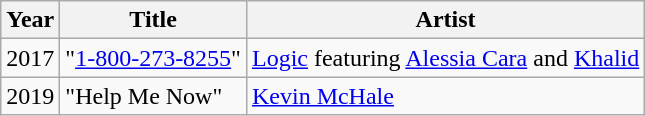<table class="wikitable sortable">
<tr>
<th scope="col">Year</th>
<th scope="col">Title</th>
<th scope="col">Artist</th>
</tr>
<tr>
<td rowspan="1">2017</td>
<td>"<a href='#'>1-800-273-8255</a>"</td>
<td><a href='#'>Logic</a> featuring <a href='#'>Alessia Cara</a> and <a href='#'>Khalid</a></td>
</tr>
<tr>
<td>2019</td>
<td>"Help Me Now"</td>
<td><a href='#'>Kevin McHale</a></td>
</tr>
</table>
